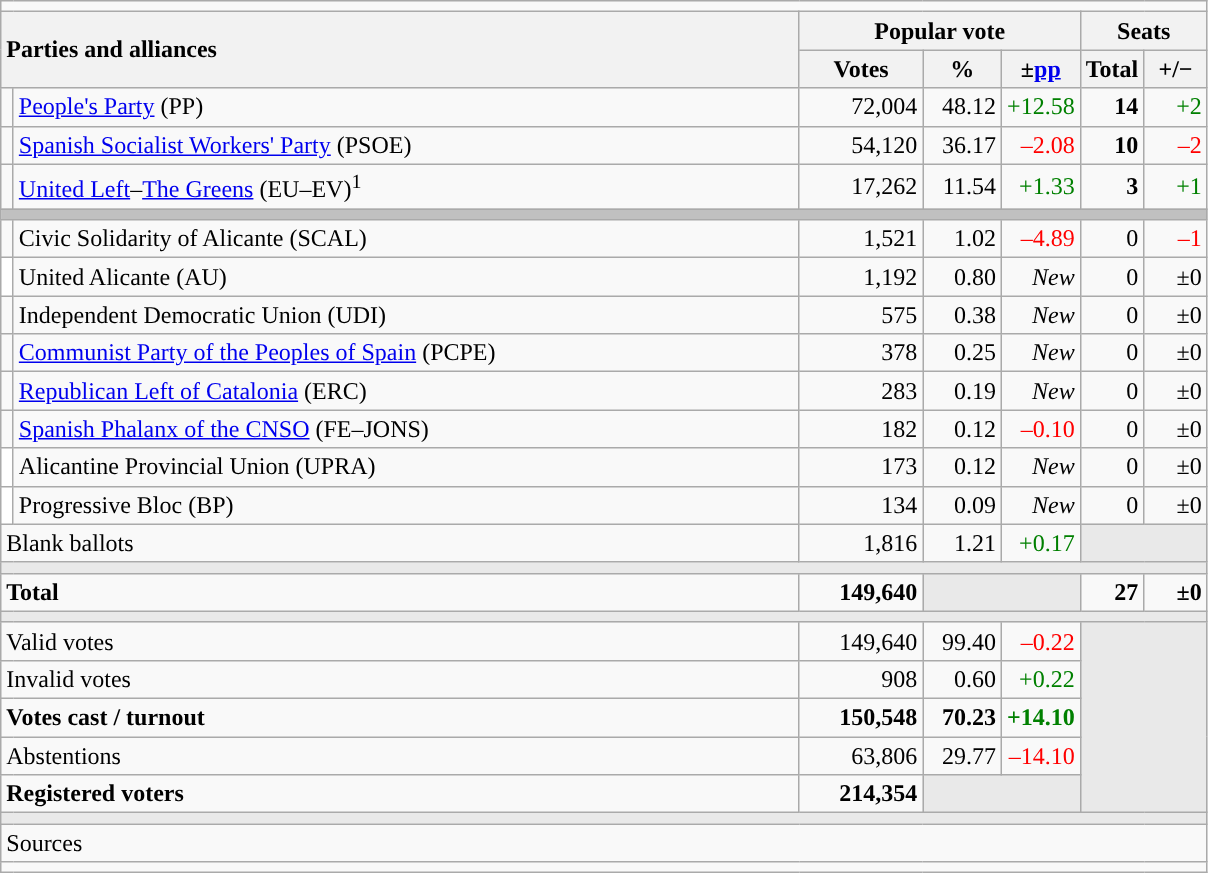<table class="wikitable" style="text-align:right;">
<tr>
<td colspan="7"></td>
</tr>
<tr>
<th style="text-align:left;" rowspan="2" colspan="2" width="525">Parties and alliances</th>
<th colspan="3">Popular vote</th>
<th colspan="2">Seats</th>
</tr>
<tr>
<th width="75">Votes</th>
<th width="45">%</th>
<th width="45">±<a href='#'>pp</a></th>
<th width="35">Total</th>
<th width="35">+/−</th>
</tr>
<tr>
<td width="1" style="color:inherit;background:"></td>
<td align="left"><a href='#'>People's Party</a> (PP)</td>
<td>72,004</td>
<td>48.12</td>
<td style="color:green;">+12.58</td>
<td><strong>14</strong></td>
<td style="color:green;">+2</td>
</tr>
<tr>
<td style="color:inherit;background:"></td>
<td align="left"><a href='#'>Spanish Socialist Workers' Party</a> (PSOE)</td>
<td>54,120</td>
<td>36.17</td>
<td style="color:red;">–2.08</td>
<td><strong>10</strong></td>
<td style="color:red;">–2</td>
</tr>
<tr>
<td style="color:inherit;background:"></td>
<td align="left"><a href='#'>United Left</a>–<a href='#'>The Greens</a> (EU–EV)<sup>1</sup></td>
<td>17,262</td>
<td>11.54</td>
<td style="color:green;">+1.33</td>
<td><strong>3</strong></td>
<td style="color:green;">+1</td>
</tr>
<tr>
<td colspan="7" bgcolor="#C0C0C0"></td>
</tr>
<tr>
<td style="color:inherit;background:"></td>
<td align="left">Civic Solidarity of Alicante (SCAL)</td>
<td>1,521</td>
<td>1.02</td>
<td style="color:red;">–4.89</td>
<td>0</td>
<td style="color:red;">–1</td>
</tr>
<tr>
<td bgcolor="white"></td>
<td align="left">United Alicante (AU)</td>
<td>1,192</td>
<td>0.80</td>
<td><em>New</em></td>
<td>0</td>
<td>±0</td>
</tr>
<tr>
<td style="color:inherit;background:"></td>
<td align="left">Independent Democratic Union (UDI)</td>
<td>575</td>
<td>0.38</td>
<td><em>New</em></td>
<td>0</td>
<td>±0</td>
</tr>
<tr>
<td style="color:inherit;background:"></td>
<td align="left"><a href='#'>Communist Party of the Peoples of Spain</a> (PCPE)</td>
<td>378</td>
<td>0.25</td>
<td><em>New</em></td>
<td>0</td>
<td>±0</td>
</tr>
<tr>
<td style="color:inherit;background:"></td>
<td align="left"><a href='#'>Republican Left of Catalonia</a> (ERC)</td>
<td>283</td>
<td>0.19</td>
<td><em>New</em></td>
<td>0</td>
<td>±0</td>
</tr>
<tr>
<td style="color:inherit;background:"></td>
<td align="left"><a href='#'>Spanish Phalanx of the CNSO</a> (FE–JONS)</td>
<td>182</td>
<td>0.12</td>
<td style="color:red;">–0.10</td>
<td>0</td>
<td>±0</td>
</tr>
<tr>
<td bgcolor="white"></td>
<td align="left">Alicantine Provincial Union (UPRA)</td>
<td>173</td>
<td>0.12</td>
<td><em>New</em></td>
<td>0</td>
<td>±0</td>
</tr>
<tr>
<td bgcolor="white"></td>
<td align="left">Progressive Bloc (BP)</td>
<td>134</td>
<td>0.09</td>
<td><em>New</em></td>
<td>0</td>
<td>±0</td>
</tr>
<tr>
<td align="left" colspan="2">Blank ballots</td>
<td>1,816</td>
<td>1.21</td>
<td style="color:green;">+0.17</td>
<td bgcolor="#E9E9E9" colspan="2"></td>
</tr>
<tr>
<td colspan="7" bgcolor="#E9E9E9"></td>
</tr>
<tr style="font-weight:bold;">
<td align="left" colspan="2">Total</td>
<td>149,640</td>
<td bgcolor="#E9E9E9" colspan="2"></td>
<td>27</td>
<td>±0</td>
</tr>
<tr>
<td colspan="7" bgcolor="#E9E9E9"></td>
</tr>
<tr>
<td align="left" colspan="2">Valid votes</td>
<td>149,640</td>
<td>99.40</td>
<td style="color:red;">–0.22</td>
<td bgcolor="#E9E9E9" colspan="2" rowspan="5"></td>
</tr>
<tr>
<td align="left" colspan="2">Invalid votes</td>
<td>908</td>
<td>0.60</td>
<td style="color:green;">+0.22</td>
</tr>
<tr style="font-weight:bold;">
<td align="left" colspan="2">Votes cast / turnout</td>
<td>150,548</td>
<td>70.23</td>
<td style="color:green;">+14.10</td>
</tr>
<tr>
<td align="left" colspan="2">Abstentions</td>
<td>63,806</td>
<td>29.77</td>
<td style="color:red;">–14.10</td>
</tr>
<tr style="font-weight:bold;">
<td align="left" colspan="2">Registered voters</td>
<td>214,354</td>
<td bgcolor="#E9E9E9" colspan="2"></td>
</tr>
<tr>
<td colspan="7" bgcolor="#E9E9E9"></td>
</tr>
<tr>
<td align="left" colspan="7">Sources</td>
</tr>
<tr>
<td colspan="7" style="text-align:left; max-width:790px;"></td>
</tr>
</table>
